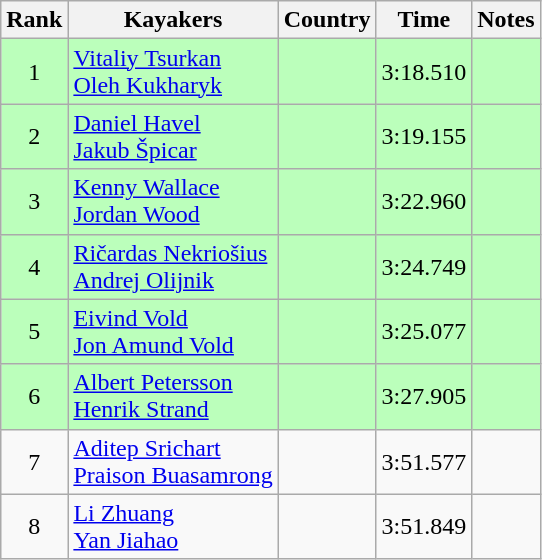<table class="wikitable" style="text-align:center">
<tr>
<th>Rank</th>
<th>Kayakers</th>
<th>Country</th>
<th>Time</th>
<th>Notes</th>
</tr>
<tr bgcolor=bbffbb>
<td>1</td>
<td align="left"><a href='#'>Vitaliy Tsurkan</a><br><a href='#'>Oleh Kukharyk</a></td>
<td align="left"></td>
<td>3:18.510</td>
<td></td>
</tr>
<tr bgcolor=bbffbb>
<td>2</td>
<td align="left"><a href='#'>Daniel Havel</a><br><a href='#'>Jakub Špicar</a></td>
<td align="left"></td>
<td>3:19.155</td>
<td></td>
</tr>
<tr bgcolor=bbffbb>
<td>3</td>
<td align="left"><a href='#'>Kenny Wallace</a><br><a href='#'>Jordan Wood</a></td>
<td align="left"></td>
<td>3:22.960</td>
<td></td>
</tr>
<tr bgcolor=bbffbb>
<td>4</td>
<td align="left"><a href='#'>Ričardas Nekriošius</a><br><a href='#'>Andrej Olijnik</a></td>
<td align="left"></td>
<td>3:24.749</td>
<td></td>
</tr>
<tr bgcolor=bbffbb>
<td>5</td>
<td align="left"><a href='#'>Eivind Vold</a><br><a href='#'>Jon Amund Vold</a></td>
<td align="left"></td>
<td>3:25.077</td>
<td></td>
</tr>
<tr bgcolor=bbffbb>
<td>6</td>
<td align="left"><a href='#'>Albert Petersson</a><br><a href='#'>Henrik Strand</a></td>
<td align="left"></td>
<td>3:27.905</td>
<td></td>
</tr>
<tr>
<td>7</td>
<td align="left"><a href='#'>Aditep Srichart</a><br><a href='#'>Praison Buasamrong</a></td>
<td align="left"></td>
<td>3:51.577</td>
<td></td>
</tr>
<tr>
<td>8</td>
<td align="left"><a href='#'>Li Zhuang</a><br><a href='#'>Yan Jiahao</a></td>
<td align="left"></td>
<td>3:51.849</td>
<td></td>
</tr>
</table>
